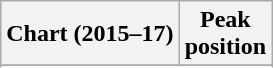<table class="wikitable sortable plainrowheaders" style="text-align:center">
<tr>
<th scope="col">Chart (2015–17)</th>
<th scope="col">Peak<br> position</th>
</tr>
<tr>
</tr>
<tr>
</tr>
<tr>
</tr>
<tr>
</tr>
</table>
